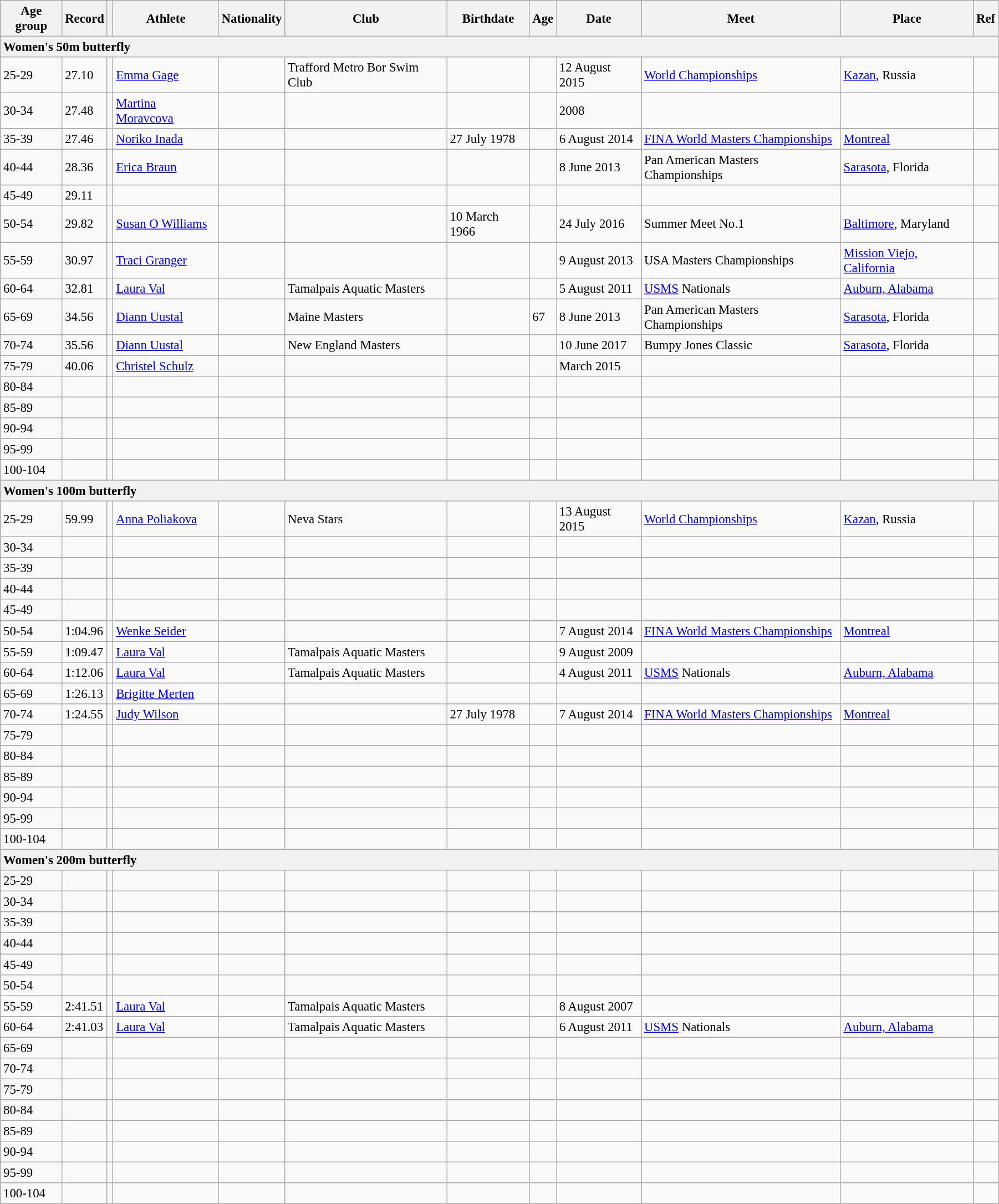<table class="wikitable" style="font-size:95%; width: 95%;">
<tr>
<th>Age group</th>
<th>Record</th>
<th></th>
<th>Athlete</th>
<th>Nationality</th>
<th>Club</th>
<th>Birthdate</th>
<th>Age</th>
<th>Date</th>
<th>Meet</th>
<th>Place</th>
<th>Ref</th>
</tr>
<tr style="background:#f0f0f0;">
<td colspan=12><strong>Women's 50m butterfly</strong></td>
</tr>
<tr>
<td>25-29</td>
<td>27.10</td>
<td></td>
<td><a href='#'>Emma Gage</a></td>
<td></td>
<td>Trafford Metro Bor Swim Club</td>
<td></td>
<td></td>
<td>12 August 2015</td>
<td><a href='#'>World Championships</a></td>
<td><a href='#'>Kazan</a>, Russia</td>
<td></td>
</tr>
<tr>
<td>30-34</td>
<td>27.48</td>
<td></td>
<td><a href='#'>Martina Moravcova</a></td>
<td></td>
<td></td>
<td></td>
<td></td>
<td>2008</td>
<td></td>
<td></td>
<td></td>
</tr>
<tr>
<td>35-39</td>
<td>27.46</td>
<td></td>
<td><a href='#'>Noriko Inada</a></td>
<td></td>
<td></td>
<td>27 July 1978</td>
<td></td>
<td>6 August 2014</td>
<td><a href='#'>FINA World Masters Championships</a></td>
<td><a href='#'>Montreal</a></td>
<td></td>
</tr>
<tr>
<td>40-44</td>
<td>28.36</td>
<td></td>
<td><a href='#'>Erica Braun</a></td>
<td></td>
<td></td>
<td></td>
<td></td>
<td>8 June 2013</td>
<td>Pan American Masters Championships</td>
<td><a href='#'>Sarasota</a>, Florida</td>
<td></td>
</tr>
<tr>
<td>45-49</td>
<td>29.11</td>
<td></td>
<td></td>
<td></td>
<td></td>
<td></td>
<td></td>
<td></td>
<td></td>
<td></td>
<td></td>
</tr>
<tr>
<td>50-54</td>
<td>29.82</td>
<td></td>
<td><a href='#'>Susan O Williams</a></td>
<td></td>
<td></td>
<td>10 March 1966</td>
<td></td>
<td>24 July 2016</td>
<td>Summer Meet No.1</td>
<td><a href='#'>Baltimore</a>, Maryland</td>
<td></td>
</tr>
<tr>
<td>55-59</td>
<td>30.97</td>
<td></td>
<td><a href='#'>Traci Granger</a></td>
<td></td>
<td></td>
<td></td>
<td></td>
<td>9 August 2013</td>
<td>USA Masters Championships</td>
<td><a href='#'>Mission Viejo, California</a></td>
<td></td>
</tr>
<tr>
<td>60-64</td>
<td>32.81</td>
<td></td>
<td><a href='#'>Laura Val</a></td>
<td></td>
<td>Tamalpais Aquatic Masters</td>
<td></td>
<td></td>
<td>5 August 2011</td>
<td><a href='#'>USMS</a> Nationals</td>
<td><a href='#'>Auburn, Alabama</a></td>
<td></td>
</tr>
<tr>
<td>65-69</td>
<td>34.56</td>
<td></td>
<td><a href='#'>Diann Uustal</a></td>
<td></td>
<td>Maine Masters</td>
<td></td>
<td>67</td>
<td>8 June 2013</td>
<td>Pan American Masters Championships</td>
<td><a href='#'>Sarasota</a>, Florida</td>
<td></td>
</tr>
<tr>
<td>70-74</td>
<td>35.56</td>
<td></td>
<td><a href='#'>Diann Uustal</a></td>
<td></td>
<td>New England Masters</td>
<td></td>
<td></td>
<td>10 June 2017</td>
<td>Bumpy Jones Classic</td>
<td><a href='#'>Sarasota</a>, Florida</td>
<td></td>
</tr>
<tr>
<td>75-79</td>
<td>40.06</td>
<td></td>
<td><a href='#'>Christel Schulz</a></td>
<td></td>
<td></td>
<td></td>
<td></td>
<td>March 2015</td>
<td></td>
<td></td>
<td></td>
</tr>
<tr>
<td>80-84</td>
<td></td>
<td></td>
<td></td>
<td></td>
<td></td>
<td></td>
<td></td>
<td></td>
<td></td>
<td></td>
<td></td>
</tr>
<tr>
<td>85-89</td>
<td></td>
<td></td>
<td></td>
<td></td>
<td></td>
<td></td>
<td></td>
<td></td>
<td></td>
<td></td>
<td></td>
</tr>
<tr>
<td>90-94</td>
<td></td>
<td></td>
<td></td>
<td></td>
<td></td>
<td></td>
<td></td>
<td></td>
<td></td>
<td></td>
<td></td>
</tr>
<tr>
<td>95-99</td>
<td></td>
<td></td>
<td></td>
<td></td>
<td></td>
<td></td>
<td></td>
<td></td>
<td></td>
<td></td>
<td></td>
</tr>
<tr>
<td>100-104</td>
<td></td>
<td></td>
<td></td>
<td></td>
<td></td>
<td></td>
<td></td>
<td></td>
<td></td>
<td></td>
<td></td>
</tr>
<tr style="background:#f0f0f0;">
<td colspan=12><strong>Women's 100m butterfly</strong></td>
</tr>
<tr>
<td>25-29</td>
<td>59.99</td>
<td></td>
<td><a href='#'>Anna Poliakova</a></td>
<td></td>
<td>Neva Stars</td>
<td></td>
<td></td>
<td>13 August 2015</td>
<td><a href='#'>World Championships</a></td>
<td><a href='#'>Kazan</a>, Russia</td>
<td></td>
</tr>
<tr>
<td>30-34</td>
<td></td>
<td></td>
<td></td>
<td></td>
<td></td>
<td></td>
<td></td>
<td></td>
<td></td>
<td></td>
<td></td>
</tr>
<tr>
<td>35-39</td>
<td></td>
<td></td>
<td></td>
<td></td>
<td></td>
<td></td>
<td></td>
<td></td>
<td></td>
<td></td>
<td></td>
</tr>
<tr>
<td>40-44</td>
<td></td>
<td></td>
<td></td>
<td></td>
<td></td>
<td></td>
<td></td>
<td></td>
<td></td>
<td></td>
<td></td>
</tr>
<tr>
<td>45-49</td>
<td></td>
<td></td>
<td></td>
<td></td>
<td></td>
<td></td>
<td></td>
<td></td>
<td></td>
<td></td>
<td></td>
</tr>
<tr>
<td>50-54</td>
<td>1:04.96</td>
<td></td>
<td><a href='#'>Wenke Seider</a></td>
<td></td>
<td></td>
<td></td>
<td></td>
<td>7 August 2014</td>
<td><a href='#'>FINA World Masters Championships</a></td>
<td><a href='#'>Montreal</a></td>
<td></td>
</tr>
<tr>
<td>55-59</td>
<td>1:09.47</td>
<td></td>
<td><a href='#'>Laura Val</a></td>
<td></td>
<td>Tamalpais Aquatic Masters</td>
<td></td>
<td></td>
<td>9 August 2009</td>
<td></td>
<td></td>
<td></td>
</tr>
<tr>
<td>60-64</td>
<td>1:12.06</td>
<td></td>
<td><a href='#'>Laura Val</a></td>
<td></td>
<td>Tamalpais Aquatic Masters</td>
<td></td>
<td></td>
<td>4 August 2011</td>
<td><a href='#'>USMS</a> Nationals</td>
<td><a href='#'>Auburn, Alabama</a></td>
<td></td>
</tr>
<tr>
<td>65-69</td>
<td>1:26.13</td>
<td></td>
<td><a href='#'>Brigitte Merten</a></td>
<td></td>
<td></td>
<td></td>
<td></td>
<td></td>
<td></td>
<td></td>
<td></td>
</tr>
<tr>
<td>70-74</td>
<td>1:24.55</td>
<td></td>
<td><a href='#'>Judy Wilson</a></td>
<td></td>
<td></td>
<td>27 July 1978</td>
<td></td>
<td>7 August 2014</td>
<td><a href='#'>FINA World Masters Championships</a></td>
<td><a href='#'>Montreal</a></td>
<td></td>
</tr>
<tr>
<td>75-79</td>
<td></td>
<td></td>
<td></td>
<td></td>
<td></td>
<td></td>
<td></td>
<td></td>
<td></td>
<td></td>
<td></td>
</tr>
<tr>
<td>80-84</td>
<td></td>
<td></td>
<td></td>
<td></td>
<td></td>
<td></td>
<td></td>
<td></td>
<td></td>
<td></td>
<td></td>
</tr>
<tr>
<td>85-89</td>
<td></td>
<td></td>
<td></td>
<td></td>
<td></td>
<td></td>
<td></td>
<td></td>
<td></td>
<td></td>
<td></td>
</tr>
<tr>
<td>90-94</td>
<td></td>
<td></td>
<td></td>
<td></td>
<td></td>
<td></td>
<td></td>
<td></td>
<td></td>
<td></td>
<td></td>
</tr>
<tr>
<td>95-99</td>
<td></td>
<td></td>
<td></td>
<td></td>
<td></td>
<td></td>
<td></td>
<td></td>
<td></td>
<td></td>
<td></td>
</tr>
<tr>
<td>100-104</td>
<td></td>
<td></td>
<td></td>
<td></td>
<td></td>
<td></td>
<td></td>
<td></td>
<td></td>
<td></td>
<td></td>
</tr>
<tr style="background:#f0f0f0;">
<td colspan=12><strong>Women's 200m butterfly</strong></td>
</tr>
<tr>
<td>25-29</td>
<td></td>
<td></td>
<td></td>
<td></td>
<td></td>
<td></td>
<td></td>
<td></td>
<td></td>
<td></td>
<td></td>
</tr>
<tr>
<td>30-34</td>
<td></td>
<td></td>
<td></td>
<td></td>
<td></td>
<td></td>
<td></td>
<td></td>
<td></td>
<td></td>
<td></td>
</tr>
<tr>
<td>35-39</td>
<td></td>
<td></td>
<td></td>
<td></td>
<td></td>
<td></td>
<td></td>
<td></td>
<td></td>
<td></td>
<td></td>
</tr>
<tr>
<td>40-44</td>
<td></td>
<td></td>
<td></td>
<td></td>
<td></td>
<td></td>
<td></td>
<td></td>
<td></td>
<td></td>
<td></td>
</tr>
<tr>
<td>45-49</td>
<td></td>
<td></td>
<td></td>
<td></td>
<td></td>
<td></td>
<td></td>
<td></td>
<td></td>
<td></td>
<td></td>
</tr>
<tr>
<td>50-54</td>
<td></td>
<td></td>
<td></td>
<td></td>
<td></td>
<td></td>
<td></td>
<td></td>
<td></td>
<td></td>
<td></td>
</tr>
<tr>
<td>55-59</td>
<td>2:41.51</td>
<td></td>
<td><a href='#'>Laura Val</a></td>
<td></td>
<td>Tamalpais Aquatic Masters</td>
<td></td>
<td></td>
<td>8 August 2007</td>
<td></td>
<td></td>
<td></td>
</tr>
<tr>
<td>60-64</td>
<td>2:41.03</td>
<td></td>
<td><a href='#'>Laura Val</a></td>
<td></td>
<td>Tamalpais Aquatic Masters</td>
<td></td>
<td></td>
<td>6 August 2011</td>
<td><a href='#'>USMS</a> Nationals</td>
<td><a href='#'>Auburn, Alabama</a></td>
<td></td>
</tr>
<tr>
<td>65-69</td>
<td></td>
<td></td>
<td></td>
<td></td>
<td></td>
<td></td>
<td></td>
<td></td>
<td></td>
<td></td>
<td></td>
</tr>
<tr>
<td>70-74</td>
<td></td>
<td></td>
<td></td>
<td></td>
<td></td>
<td></td>
<td></td>
<td></td>
<td></td>
<td></td>
<td></td>
</tr>
<tr>
<td>75-79</td>
<td></td>
<td></td>
<td></td>
<td></td>
<td></td>
<td></td>
<td></td>
<td></td>
<td></td>
<td></td>
<td></td>
</tr>
<tr>
<td>80-84</td>
<td></td>
<td></td>
<td></td>
<td></td>
<td></td>
<td></td>
<td></td>
<td></td>
<td></td>
<td></td>
<td></td>
</tr>
<tr>
<td>85-89</td>
<td></td>
<td></td>
<td></td>
<td></td>
<td></td>
<td></td>
<td></td>
<td></td>
<td></td>
<td></td>
<td></td>
</tr>
<tr>
<td>90-94</td>
<td></td>
<td></td>
<td></td>
<td></td>
<td></td>
<td></td>
<td></td>
<td></td>
<td></td>
<td></td>
<td></td>
</tr>
<tr>
<td>95-99</td>
<td></td>
<td></td>
<td></td>
<td></td>
<td></td>
<td></td>
<td></td>
<td></td>
<td></td>
<td></td>
<td></td>
</tr>
<tr>
<td>100-104</td>
<td></td>
<td></td>
<td></td>
<td></td>
<td></td>
<td></td>
<td></td>
<td></td>
<td></td>
<td></td>
<td></td>
</tr>
</table>
